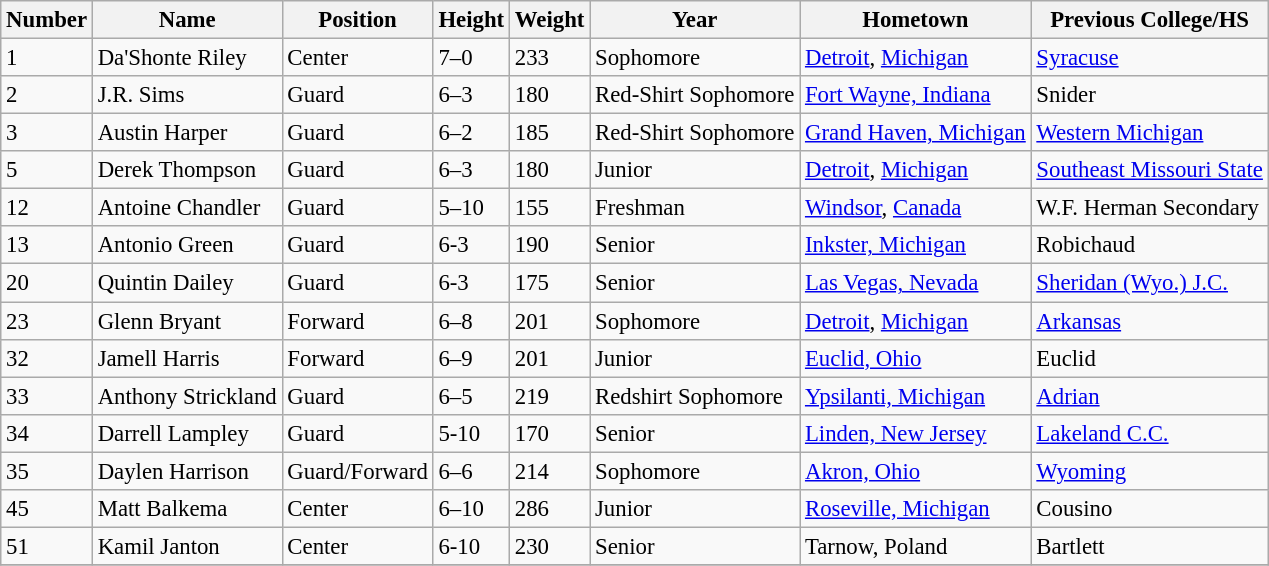<table class="wikitable" style="font-size: 95%;">
<tr>
<th>Number</th>
<th>Name</th>
<th>Position</th>
<th>Height</th>
<th>Weight</th>
<th>Year</th>
<th>Hometown</th>
<th>Previous College/HS</th>
</tr>
<tr>
<td>1</td>
<td>Da'Shonte Riley</td>
<td>Center</td>
<td>7–0</td>
<td>233</td>
<td>Sophomore</td>
<td><a href='#'>Detroit</a>, <a href='#'>Michigan</a></td>
<td><a href='#'>Syracuse</a></td>
</tr>
<tr>
<td>2</td>
<td>J.R. Sims</td>
<td>Guard</td>
<td>6–3</td>
<td>180</td>
<td>Red-Shirt Sophomore</td>
<td><a href='#'>Fort Wayne, Indiana</a></td>
<td>Snider</td>
</tr>
<tr>
<td>3</td>
<td>Austin Harper</td>
<td>Guard</td>
<td>6–2</td>
<td>185</td>
<td>Red-Shirt Sophomore</td>
<td><a href='#'>Grand Haven, Michigan</a></td>
<td><a href='#'>Western Michigan</a></td>
</tr>
<tr>
<td>5</td>
<td>Derek Thompson</td>
<td>Guard</td>
<td>6–3</td>
<td>180</td>
<td>Junior</td>
<td><a href='#'>Detroit</a>, <a href='#'>Michigan</a></td>
<td><a href='#'>Southeast Missouri State</a></td>
</tr>
<tr>
<td>12</td>
<td>Antoine Chandler</td>
<td>Guard</td>
<td>5–10</td>
<td>155</td>
<td>Freshman</td>
<td><a href='#'>Windsor</a>, <a href='#'>Canada</a></td>
<td>W.F. Herman Secondary</td>
</tr>
<tr>
<td>13</td>
<td>Antonio Green</td>
<td>Guard</td>
<td>6-3</td>
<td>190</td>
<td>Senior</td>
<td><a href='#'>Inkster, Michigan</a></td>
<td>Robichaud</td>
</tr>
<tr>
<td>20</td>
<td>Quintin Dailey</td>
<td>Guard</td>
<td>6-3</td>
<td>175</td>
<td>Senior</td>
<td><a href='#'>Las Vegas, Nevada</a></td>
<td><a href='#'>Sheridan (Wyo.) J.C.</a></td>
</tr>
<tr>
<td>23</td>
<td>Glenn Bryant</td>
<td>Forward</td>
<td>6–8</td>
<td>201</td>
<td>Sophomore</td>
<td><a href='#'>Detroit</a>, <a href='#'>Michigan</a></td>
<td><a href='#'>Arkansas</a></td>
</tr>
<tr>
<td>32</td>
<td>Jamell Harris</td>
<td>Forward</td>
<td>6–9</td>
<td>201</td>
<td>Junior</td>
<td><a href='#'>Euclid, Ohio</a></td>
<td>Euclid</td>
</tr>
<tr>
<td>33</td>
<td>Anthony Strickland</td>
<td>Guard</td>
<td>6–5</td>
<td>219</td>
<td>Redshirt Sophomore</td>
<td><a href='#'>Ypsilanti, Michigan</a></td>
<td><a href='#'>Adrian</a></td>
</tr>
<tr>
<td>34</td>
<td>Darrell Lampley</td>
<td>Guard</td>
<td>5-10</td>
<td>170</td>
<td>Senior</td>
<td><a href='#'>Linden, New Jersey</a></td>
<td><a href='#'>Lakeland C.C.</a></td>
</tr>
<tr>
<td>35</td>
<td>Daylen Harrison</td>
<td>Guard/Forward</td>
<td>6–6</td>
<td>214</td>
<td>Sophomore</td>
<td><a href='#'>Akron, Ohio</a></td>
<td><a href='#'>Wyoming</a></td>
</tr>
<tr>
<td>45</td>
<td>Matt Balkema</td>
<td>Center</td>
<td>6–10</td>
<td>286</td>
<td>Junior</td>
<td><a href='#'>Roseville, Michigan</a></td>
<td>Cousino</td>
</tr>
<tr>
<td>51</td>
<td>Kamil Janton</td>
<td>Center</td>
<td>6-10</td>
<td>230</td>
<td>Senior</td>
<td>Tarnow, Poland</td>
<td>Bartlett</td>
</tr>
<tr>
</tr>
</table>
